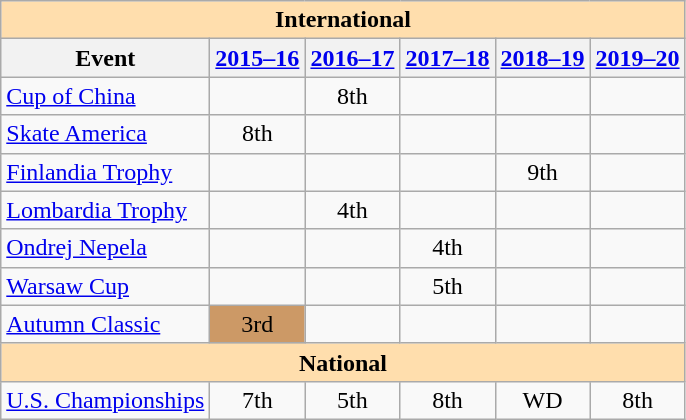<table class="wikitable" style="text-align:center">
<tr>
<th style="background-color: #ffdead; " colspan=6 align=center>International</th>
</tr>
<tr>
<th>Event</th>
<th><a href='#'>2015–16</a></th>
<th><a href='#'>2016–17</a></th>
<th><a href='#'>2017–18</a></th>
<th><a href='#'>2018–19</a></th>
<th><a href='#'>2019–20</a></th>
</tr>
<tr>
<td align=left> <a href='#'>Cup of China</a></td>
<td></td>
<td>8th</td>
<td></td>
<td></td>
<td></td>
</tr>
<tr>
<td align=left> <a href='#'>Skate America</a></td>
<td>8th</td>
<td></td>
<td></td>
<td></td>
<td></td>
</tr>
<tr>
<td align=left> <a href='#'>Finlandia Trophy</a></td>
<td></td>
<td></td>
<td></td>
<td>9th</td>
<td></td>
</tr>
<tr>
<td align=left> <a href='#'>Lombardia Trophy</a></td>
<td></td>
<td>4th</td>
<td></td>
<td></td>
<td></td>
</tr>
<tr>
<td align=left> <a href='#'>Ondrej Nepela</a></td>
<td></td>
<td></td>
<td>4th</td>
<td></td>
<td></td>
</tr>
<tr>
<td align=left> <a href='#'>Warsaw Cup</a></td>
<td></td>
<td></td>
<td>5th</td>
<td></td>
<td></td>
</tr>
<tr>
<td align=left><a href='#'>Autumn Classic</a></td>
<td bgcolor=cc9966>3rd</td>
<td></td>
<td></td>
<td></td>
<td></td>
</tr>
<tr>
<th style="background-color: #ffdead; " colspan=6 align=center>National</th>
</tr>
<tr>
<td align=left><a href='#'>U.S. Championships</a></td>
<td>7th</td>
<td>5th</td>
<td>8th</td>
<td>WD</td>
<td>8th</td>
</tr>
</table>
